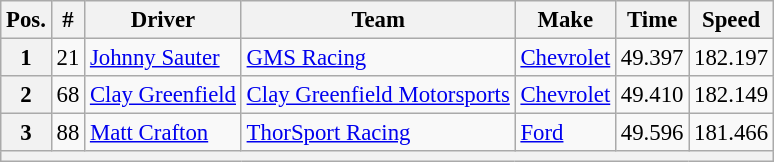<table class="wikitable" style="font-size:95%">
<tr>
<th>Pos.</th>
<th>#</th>
<th>Driver</th>
<th>Team</th>
<th>Make</th>
<th>Time</th>
<th>Speed</th>
</tr>
<tr>
<th>1</th>
<td>21</td>
<td><a href='#'>Johnny Sauter</a></td>
<td><a href='#'>GMS Racing</a></td>
<td><a href='#'>Chevrolet</a></td>
<td>49.397</td>
<td>182.197</td>
</tr>
<tr>
<th>2</th>
<td>68</td>
<td><a href='#'>Clay Greenfield</a></td>
<td><a href='#'>Clay Greenfield Motorsports</a></td>
<td><a href='#'>Chevrolet</a></td>
<td>49.410</td>
<td>182.149</td>
</tr>
<tr>
<th>3</th>
<td>88</td>
<td><a href='#'>Matt Crafton</a></td>
<td><a href='#'>ThorSport Racing</a></td>
<td><a href='#'>Ford</a></td>
<td>49.596</td>
<td>181.466</td>
</tr>
<tr>
<th colspan="7"></th>
</tr>
</table>
